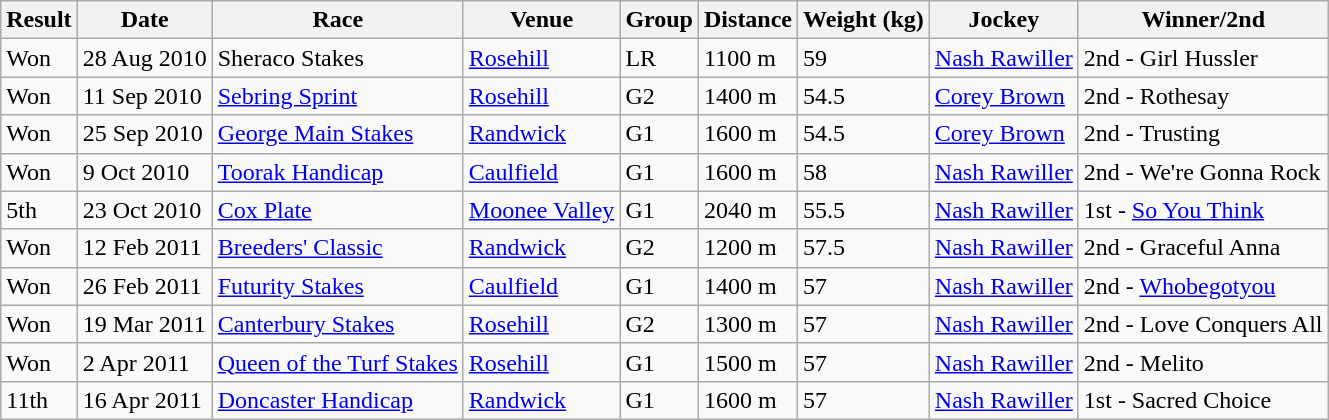<table class="wikitable">
<tr>
<th>Result</th>
<th>Date</th>
<th>Race</th>
<th>Venue</th>
<th>Group</th>
<th>Distance</th>
<th>Weight (kg)</th>
<th>Jockey</th>
<th>Winner/2nd</th>
</tr>
<tr>
<td>Won</td>
<td>28 Aug 2010</td>
<td>Sheraco Stakes</td>
<td><a href='#'>Rosehill</a></td>
<td>LR</td>
<td>1100 m</td>
<td>59</td>
<td><a href='#'>Nash Rawiller</a></td>
<td>2nd - Girl Hussler</td>
</tr>
<tr>
<td>Won</td>
<td>11 Sep 2010</td>
<td><a href='#'>Sebring Sprint</a></td>
<td><a href='#'>Rosehill</a></td>
<td>G2</td>
<td>1400 m</td>
<td>54.5</td>
<td><a href='#'>Corey Brown</a></td>
<td>2nd - Rothesay</td>
</tr>
<tr>
<td>Won</td>
<td>25 Sep 2010</td>
<td><a href='#'>George Main Stakes</a></td>
<td><a href='#'>Randwick</a></td>
<td>G1</td>
<td>1600 m</td>
<td>54.5</td>
<td><a href='#'>Corey Brown</a></td>
<td>2nd - Trusting</td>
</tr>
<tr>
<td>Won</td>
<td>9 Oct 2010</td>
<td><a href='#'>Toorak Handicap</a></td>
<td><a href='#'>Caulfield</a></td>
<td>G1</td>
<td>1600 m</td>
<td>58</td>
<td><a href='#'>Nash Rawiller</a></td>
<td>2nd - We're Gonna Rock</td>
</tr>
<tr>
<td>5th</td>
<td>23 Oct 2010</td>
<td><a href='#'>Cox Plate</a></td>
<td><a href='#'>Moonee Valley</a></td>
<td>G1</td>
<td>2040 m</td>
<td>55.5</td>
<td><a href='#'>Nash Rawiller</a></td>
<td>1st - <a href='#'>So You Think</a></td>
</tr>
<tr>
<td>Won</td>
<td>12 Feb 2011</td>
<td><a href='#'>Breeders' Classic</a></td>
<td><a href='#'>Randwick</a></td>
<td>G2</td>
<td>1200 m</td>
<td>57.5</td>
<td><a href='#'>Nash Rawiller</a></td>
<td>2nd - Graceful Anna</td>
</tr>
<tr>
<td>Won</td>
<td>26 Feb 2011</td>
<td><a href='#'>Futurity Stakes</a></td>
<td><a href='#'>Caulfield</a></td>
<td>G1</td>
<td>1400 m</td>
<td>57</td>
<td><a href='#'>Nash Rawiller</a></td>
<td>2nd - <a href='#'>Whobegotyou</a></td>
</tr>
<tr>
<td>Won</td>
<td>19 Mar 2011</td>
<td><a href='#'>Canterbury Stakes</a></td>
<td><a href='#'>Rosehill</a></td>
<td>G2</td>
<td>1300 m</td>
<td>57</td>
<td><a href='#'>Nash Rawiller</a></td>
<td>2nd - Love Conquers All</td>
</tr>
<tr>
<td>Won</td>
<td>2 Apr 2011</td>
<td><a href='#'>Queen of the Turf Stakes</a></td>
<td><a href='#'>Rosehill</a></td>
<td>G1</td>
<td>1500 m</td>
<td>57</td>
<td><a href='#'>Nash Rawiller</a></td>
<td>2nd - Melito</td>
</tr>
<tr>
<td>11th</td>
<td>16 Apr 2011</td>
<td><a href='#'>Doncaster Handicap</a></td>
<td><a href='#'>Randwick</a></td>
<td>G1</td>
<td>1600 m</td>
<td>57</td>
<td><a href='#'>Nash Rawiller</a></td>
<td>1st - Sacred Choice</td>
</tr>
</table>
